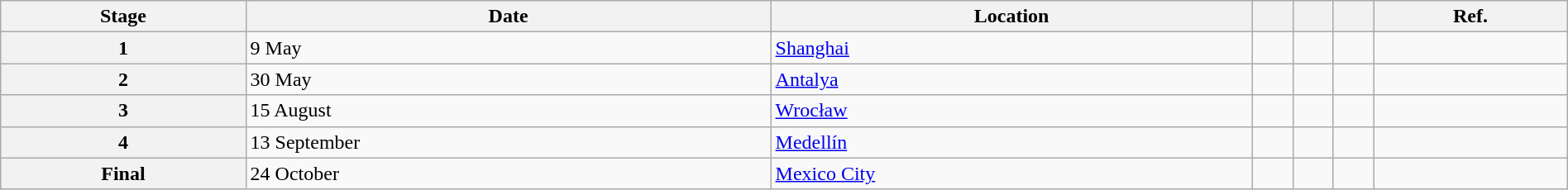<table class="wikitable" style="width:100%">
<tr>
<th>Stage</th>
<th>Date</th>
<th>Location</th>
<th></th>
<th></th>
<th></th>
<th>Ref.</th>
</tr>
<tr>
<th>1</th>
<td>9 May</td>
<td> <a href='#'>Shanghai</a></td>
<td></td>
<td></td>
<td></td>
<td></td>
</tr>
<tr>
<th>2</th>
<td>30 May</td>
<td> <a href='#'>Antalya</a></td>
<td></td>
<td></td>
<td></td>
<td></td>
</tr>
<tr>
<th>3</th>
<td>15 August</td>
<td> <a href='#'>Wrocław</a></td>
<td></td>
<td></td>
<td></td>
<td></td>
</tr>
<tr>
<th>4</th>
<td>13 September</td>
<td> <a href='#'>Medellín</a></td>
<td></td>
<td></td>
<td></td>
<td></td>
</tr>
<tr>
<th>Final</th>
<td>24 October</td>
<td> <a href='#'>Mexico City</a></td>
<td></td>
<td></td>
<td></td>
<td></td>
</tr>
</table>
